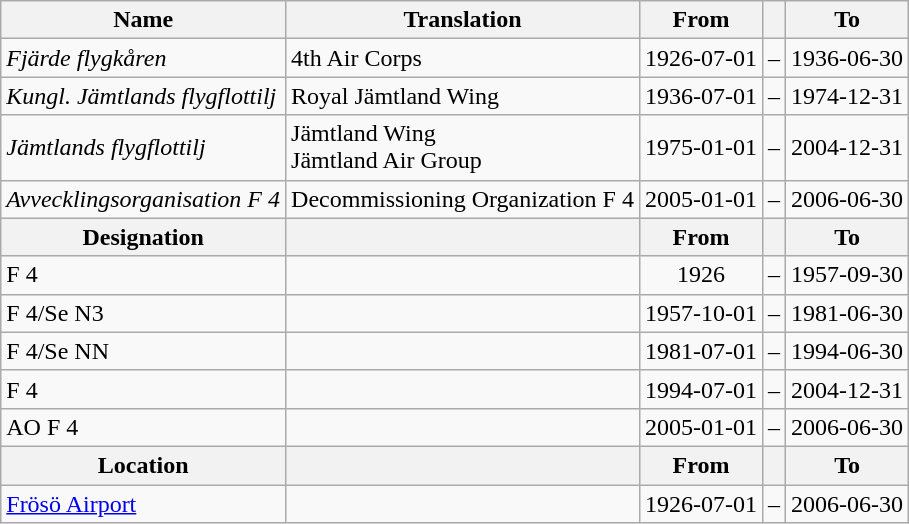<table class="wikitable">
<tr>
<th style="font-weight:bold;">Name</th>
<th style="font-weight:bold;">Translation</th>
<th style="text-align: center; font-weight:bold;">From</th>
<th></th>
<th style="text-align: center; font-weight:bold;">To</th>
</tr>
<tr>
<td style="font-style:italic;">Fjärde flygkåren</td>
<td>4th Air Corps</td>
<td>1926-07-01</td>
<td>–</td>
<td>1936-06-30</td>
</tr>
<tr>
<td style="font-style:italic;">Kungl. Jämtlands flygflottilj</td>
<td>Royal Jämtland Wing</td>
<td>1936-07-01</td>
<td>–</td>
<td>1974-12-31</td>
</tr>
<tr>
<td style="font-style:italic;">Jämtlands flygflottilj</td>
<td>Jämtland Wing<br>Jämtland Air Group</td>
<td>1975-01-01</td>
<td>–</td>
<td>2004-12-31</td>
</tr>
<tr>
<td style="font-style:italic;">Avvecklingsorganisation F 4</td>
<td>Decommissioning Organization F 4</td>
<td>2005-01-01</td>
<td>–</td>
<td>2006-06-30</td>
</tr>
<tr>
<th style="font-weight:bold;">Designation</th>
<th style="font-weight:bold;"></th>
<th style="text-align: center; font-weight:bold;">From</th>
<th></th>
<th style="text-align: center; font-weight:bold;">To</th>
</tr>
<tr>
<td>F 4</td>
<td></td>
<td style="text-align: center;">1926</td>
<td style="text-align: center;">–</td>
<td style="text-align: center;">1957-09-30</td>
</tr>
<tr>
<td>F 4/Se N3</td>
<td></td>
<td style="text-align: center;">1957-10-01</td>
<td style="text-align: center;">–</td>
<td style="text-align: center;">1981-06-30</td>
</tr>
<tr>
<td>F 4/Se NN</td>
<td></td>
<td style="text-align: center;">1981-07-01</td>
<td style="text-align: center;">–</td>
<td style="text-align: center;">1994-06-30</td>
</tr>
<tr>
<td>F 4</td>
<td></td>
<td style="text-align: center;">1994-07-01</td>
<td style="text-align: center;">–</td>
<td style="text-align: center;">2004-12-31</td>
</tr>
<tr>
<td>AO F 4</td>
<td></td>
<td style="text-align: center;">2005-01-01</td>
<td style="text-align: center;">–</td>
<td style="text-align: center;">2006-06-30</td>
</tr>
<tr>
<th style="font-weight:bold;">Location</th>
<th style="font-weight:bold;"></th>
<th style="text-align: center; font-weight:bold;">From</th>
<th></th>
<th style="text-align: center; font-weight:bold;">To</th>
</tr>
<tr>
<td><a href='#'>Frösö Airport</a></td>
<td></td>
<td style="text-align: center;">1926-07-01</td>
<td style="text-align: center;">–</td>
<td style="text-align: center;">2006-06-30</td>
</tr>
</table>
